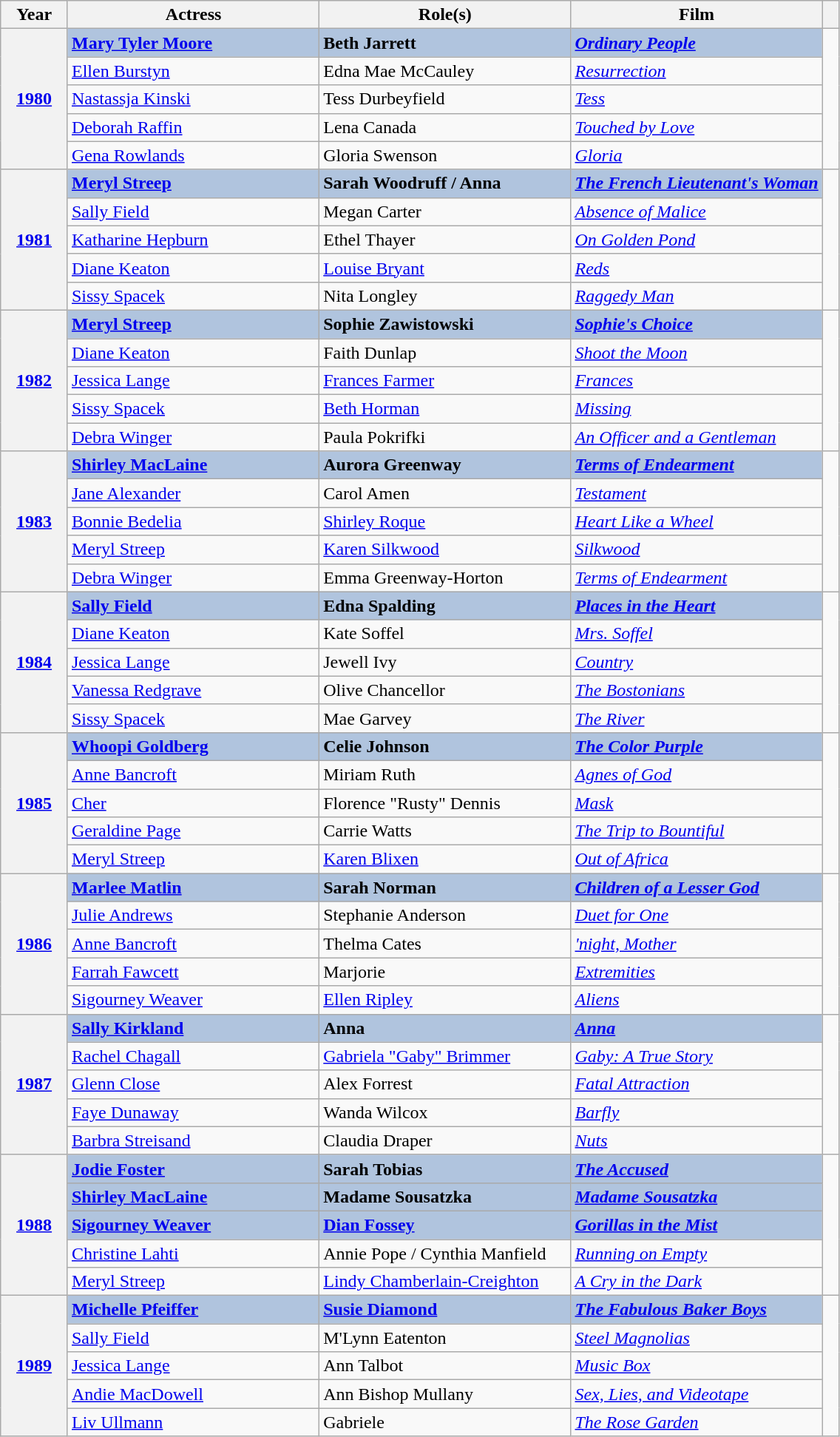<table class="wikitable sortable">
<tr>
<th scope="col" style="width:8%;">Year</th>
<th scope="col" style="width:30%;">Actress</th>
<th scope="col" style="width:30%;">Role(s)</th>
<th scope="col" style="width:30%;">Film</th>
<th scope="col" style="width:2%;" class="unsortable"></th>
</tr>
<tr>
<th rowspan="5" style="text-align:center;"><a href='#'>1980</a></th>
<td style="background:#B0C4DE;"><strong><a href='#'>Mary Tyler Moore</a></strong></td>
<td style="background:#B0C4DE;"><strong>Beth Jarrett</strong></td>
<td style="background:#B0C4DE;"><strong><em><a href='#'>Ordinary People</a></em></strong></td>
<td rowspan=5></td>
</tr>
<tr>
<td><a href='#'>Ellen Burstyn</a></td>
<td>Edna Mae McCauley</td>
<td><em><a href='#'>Resurrection</a></em></td>
</tr>
<tr>
<td><a href='#'>Nastassja Kinski</a></td>
<td>Tess Durbeyfield</td>
<td><em><a href='#'>Tess</a></em></td>
</tr>
<tr>
<td><a href='#'>Deborah Raffin</a></td>
<td>Lena Canada</td>
<td><em><a href='#'>Touched by Love</a></em></td>
</tr>
<tr>
<td><a href='#'>Gena Rowlands</a></td>
<td>Gloria Swenson</td>
<td><em><a href='#'>Gloria</a></em></td>
</tr>
<tr>
<th rowspan="5" style="text-align:center;"><a href='#'>1981</a></th>
<td style="background:#B0C4DE;"><strong><a href='#'>Meryl Streep</a></strong></td>
<td style="background:#B0C4DE;"><strong>Sarah Woodruff / Anna</strong></td>
<td style="background:#B0C4DE;"><strong><em><a href='#'>The French Lieutenant's Woman</a></em></strong></td>
<td rowspan=5></td>
</tr>
<tr>
<td><a href='#'>Sally Field</a></td>
<td>Megan Carter</td>
<td><em><a href='#'>Absence of Malice</a></em></td>
</tr>
<tr>
<td><a href='#'>Katharine Hepburn</a></td>
<td>Ethel Thayer</td>
<td><em><a href='#'>On Golden Pond</a></em></td>
</tr>
<tr>
<td><a href='#'>Diane Keaton</a></td>
<td><a href='#'>Louise Bryant</a></td>
<td><em><a href='#'>Reds</a></em></td>
</tr>
<tr>
<td><a href='#'>Sissy Spacek</a></td>
<td>Nita Longley</td>
<td><em><a href='#'>Raggedy Man</a></em></td>
</tr>
<tr>
<th rowspan="5" style="text-align:center;"><a href='#'>1982</a></th>
<td style="background:#B0C4DE;"><strong><a href='#'>Meryl Streep</a></strong></td>
<td style="background:#B0C4DE;"><strong>Sophie Zawistowski</strong></td>
<td style="background:#B0C4DE;"><strong><em><a href='#'>Sophie's Choice</a></em></strong></td>
<td rowspan=5></td>
</tr>
<tr>
<td><a href='#'>Diane Keaton</a></td>
<td>Faith Dunlap</td>
<td><em><a href='#'>Shoot the Moon</a></em></td>
</tr>
<tr>
<td><a href='#'>Jessica Lange</a></td>
<td><a href='#'>Frances Farmer</a></td>
<td><em><a href='#'>Frances</a></em></td>
</tr>
<tr>
<td><a href='#'>Sissy Spacek</a></td>
<td><a href='#'>Beth Horman</a></td>
<td><em><a href='#'>Missing</a></em></td>
</tr>
<tr>
<td><a href='#'>Debra Winger</a></td>
<td>Paula Pokrifki</td>
<td><em><a href='#'>An Officer and a Gentleman</a></em></td>
</tr>
<tr>
<th rowspan="5" style="text-align:center;"><a href='#'>1983</a></th>
<td style="background:#B0C4DE;"><strong><a href='#'>Shirley MacLaine</a></strong></td>
<td style="background:#B0C4DE;"><strong>Aurora Greenway</strong></td>
<td style="background:#B0C4DE;"><strong><em><a href='#'>Terms of Endearment</a></em></strong></td>
<td rowspan=5></td>
</tr>
<tr>
<td><a href='#'>Jane Alexander</a></td>
<td>Carol Amen</td>
<td><em><a href='#'>Testament</a></em></td>
</tr>
<tr>
<td><a href='#'>Bonnie Bedelia</a></td>
<td><a href='#'>Shirley Roque</a></td>
<td><em><a href='#'>Heart Like a Wheel</a></em></td>
</tr>
<tr>
<td><a href='#'>Meryl Streep</a></td>
<td><a href='#'>Karen Silkwood</a></td>
<td><em><a href='#'>Silkwood</a></em></td>
</tr>
<tr>
<td><a href='#'>Debra Winger</a></td>
<td>Emma Greenway-Horton</td>
<td><em><a href='#'>Terms of Endearment</a></em></td>
</tr>
<tr>
<th rowspan="5" style="text-align:center;"><a href='#'>1984</a></th>
<td style="background:#B0C4DE;"><strong><a href='#'>Sally Field</a></strong></td>
<td style="background:#B0C4DE;"><strong>Edna Spalding</strong></td>
<td style="background:#B0C4DE;"><strong><em><a href='#'>Places in the Heart</a></em></strong></td>
<td rowspan=5></td>
</tr>
<tr>
<td><a href='#'>Diane Keaton</a></td>
<td>Kate Soffel</td>
<td><em><a href='#'>Mrs. Soffel</a></em></td>
</tr>
<tr>
<td><a href='#'>Jessica Lange</a></td>
<td>Jewell Ivy</td>
<td><em><a href='#'>Country</a></em></td>
</tr>
<tr>
<td><a href='#'>Vanessa Redgrave</a></td>
<td>Olive Chancellor</td>
<td><em><a href='#'>The Bostonians</a></em></td>
</tr>
<tr>
<td><a href='#'>Sissy Spacek</a></td>
<td>Mae Garvey</td>
<td><em><a href='#'>The River</a></em></td>
</tr>
<tr>
<th rowspan="5" style="text-align:center;"><a href='#'>1985</a></th>
<td style="background:#B0C4DE;"><strong><a href='#'>Whoopi Goldberg</a></strong></td>
<td style="background:#B0C4DE;"><strong>Celie Johnson</strong></td>
<td style="background:#B0C4DE;"><strong><em><a href='#'>The Color Purple</a></em></strong></td>
<td rowspan=5></td>
</tr>
<tr>
<td><a href='#'>Anne Bancroft</a></td>
<td>Miriam Ruth</td>
<td><em><a href='#'>Agnes of God</a></em></td>
</tr>
<tr>
<td><a href='#'>Cher</a></td>
<td>Florence "Rusty" Dennis</td>
<td><em><a href='#'>Mask</a></em></td>
</tr>
<tr>
<td><a href='#'>Geraldine Page</a></td>
<td>Carrie Watts</td>
<td><em><a href='#'>The Trip to Bountiful</a></em></td>
</tr>
<tr>
<td><a href='#'>Meryl Streep</a></td>
<td><a href='#'>Karen Blixen</a></td>
<td><em><a href='#'>Out of Africa</a></em></td>
</tr>
<tr>
<th rowspan="5" style="text-align:center;"><a href='#'>1986</a></th>
<td style="background:#B0C4DE;"><strong><a href='#'>Marlee Matlin</a></strong></td>
<td style="background:#B0C4DE;"><strong>Sarah Norman</strong></td>
<td style="background:#B0C4DE;"><strong><em><a href='#'>Children of a Lesser God</a></em></strong></td>
<td rowspan=5></td>
</tr>
<tr>
<td><a href='#'>Julie Andrews</a></td>
<td>Stephanie Anderson</td>
<td><em><a href='#'>Duet for One</a></em></td>
</tr>
<tr>
<td><a href='#'>Anne Bancroft</a></td>
<td>Thelma Cates</td>
<td><em><a href='#'>'night, Mother</a></em></td>
</tr>
<tr>
<td><a href='#'>Farrah Fawcett</a></td>
<td>Marjorie</td>
<td><em><a href='#'>Extremities</a></em></td>
</tr>
<tr>
<td><a href='#'>Sigourney Weaver</a></td>
<td><a href='#'>Ellen Ripley</a></td>
<td><em><a href='#'>Aliens</a></em></td>
</tr>
<tr>
<th rowspan="5" style="text-align:center;"><a href='#'>1987</a></th>
<td style="background:#B0C4DE;"><strong><a href='#'>Sally Kirkland</a></strong></td>
<td style="background:#B0C4DE;"><strong>Anna</strong></td>
<td style="background:#B0C4DE;"><strong><em><a href='#'>Anna</a></em></strong></td>
<td rowspan=5></td>
</tr>
<tr>
<td><a href='#'>Rachel Chagall</a></td>
<td><a href='#'>Gabriela "Gaby" Brimmer</a></td>
<td><em><a href='#'>Gaby: A True Story</a></em></td>
</tr>
<tr>
<td><a href='#'>Glenn Close</a></td>
<td>Alex Forrest</td>
<td><em><a href='#'>Fatal Attraction</a></em></td>
</tr>
<tr>
<td><a href='#'>Faye Dunaway</a></td>
<td>Wanda Wilcox</td>
<td><em><a href='#'>Barfly</a></em></td>
</tr>
<tr>
<td><a href='#'>Barbra Streisand</a></td>
<td>Claudia Draper</td>
<td><em><a href='#'>Nuts</a></em></td>
</tr>
<tr>
<th rowspan="5" style="text-align:center;"><a href='#'>1988</a></th>
<td style="background:#B0C4DE;"><strong><a href='#'>Jodie Foster</a></strong></td>
<td style="background:#B0C4DE;"><strong>Sarah Tobias</strong></td>
<td style="background:#B0C4DE;"><strong><em><a href='#'>The Accused</a></em></strong></td>
<td rowspan=5></td>
</tr>
<tr>
<td style="background:#B0C4DE;"><strong><a href='#'>Shirley MacLaine</a></strong></td>
<td style="background:#B0C4DE;"><strong>Madame Sousatzka</strong></td>
<td style="background:#B0C4DE;"><strong><em><a href='#'>Madame Sousatzka</a></em></strong></td>
</tr>
<tr>
<td style="background:#B0C4DE;"><strong><a href='#'>Sigourney Weaver</a></strong></td>
<td style="background:#B0C4DE;"><strong><a href='#'>Dian Fossey</a></strong></td>
<td style="background:#B0C4DE;"><strong><em><a href='#'>Gorillas in the Mist</a></em></strong></td>
</tr>
<tr>
<td><a href='#'>Christine Lahti</a></td>
<td>Annie Pope / Cynthia Manfield</td>
<td><em><a href='#'>Running on Empty</a></em></td>
</tr>
<tr>
<td><a href='#'>Meryl Streep</a></td>
<td><a href='#'>Lindy Chamberlain-Creighton</a></td>
<td><em><a href='#'>A Cry in the Dark</a></em></td>
</tr>
<tr>
<th rowspan="5" style="text-align:center;"><a href='#'>1989</a></th>
<td style="background:#B0C4DE;"><strong><a href='#'>Michelle Pfeiffer</a></strong></td>
<td style="background:#B0C4DE;"><strong><a href='#'>Susie Diamond</a></strong></td>
<td style="background:#B0C4DE;"><strong><em><a href='#'>The Fabulous Baker Boys</a></em></strong></td>
<td rowspan=5></td>
</tr>
<tr>
<td><a href='#'>Sally Field</a></td>
<td>M'Lynn Eatenton</td>
<td><em><a href='#'>Steel Magnolias</a></em></td>
</tr>
<tr>
<td><a href='#'>Jessica Lange</a></td>
<td>Ann Talbot</td>
<td><em><a href='#'>Music Box</a></em></td>
</tr>
<tr>
<td><a href='#'>Andie MacDowell</a></td>
<td>Ann Bishop Mullany</td>
<td><em><a href='#'>Sex, Lies, and Videotape</a></em></td>
</tr>
<tr>
<td><a href='#'>Liv Ullmann</a></td>
<td>Gabriele</td>
<td><em><a href='#'>The Rose Garden</a></em></td>
</tr>
</table>
